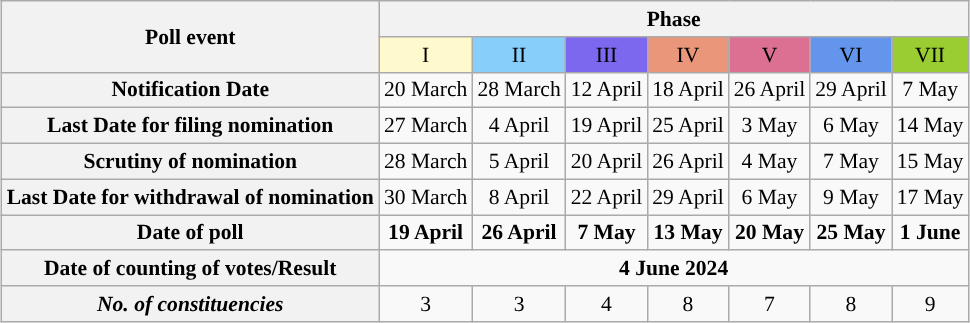<table class="wikitable" style="text-align:center;margin:auto;font-size:90%;">
<tr>
<th rowspan=2>Poll event</th>
<th colspan=7>Phase</th>
</tr>
<tr>
<td bgcolor=#FFFACD>I</td>
<td bgcolor=#87CEFA>II</td>
<td bgcolor=#7B68EE>III</td>
<td bgcolor=#E9967A>IV</td>
<td bgcolor=#DB7093>V</td>
<td bgcolor=#6495ED>VI</td>
<td bgcolor=#9ACD32>VII</td>
</tr>
<tr>
<th>Notification Date</th>
<td>20 March</td>
<td>28 March</td>
<td>12 April</td>
<td>18 April</td>
<td>26 April</td>
<td>29 April</td>
<td>7 May</td>
</tr>
<tr>
<th>Last Date for filing nomination</th>
<td>27 March</td>
<td>4 April</td>
<td>19 April</td>
<td>25 April</td>
<td>3 May</td>
<td>6 May</td>
<td>14 May</td>
</tr>
<tr>
<th>Scrutiny of nomination</th>
<td>28 March</td>
<td>5 April</td>
<td>20 April</td>
<td>26 April</td>
<td>4 May</td>
<td>7 May</td>
<td>15 May</td>
</tr>
<tr>
<th>Last Date for withdrawal of nomination</th>
<td>30 March</td>
<td>8 April</td>
<td>22 April</td>
<td>29 April</td>
<td>6 May</td>
<td>9 May</td>
<td>17 May</td>
</tr>
<tr>
<th>Date of poll</th>
<td><strong>19 April</strong></td>
<td><strong>26 April</strong></td>
<td><strong>7 May</strong></td>
<td><strong>13 May</strong></td>
<td><strong>20 May</strong></td>
<td><strong>25 May</strong></td>
<td><strong>1 June</strong></td>
</tr>
<tr>
<th>Date of counting of votes/Result</th>
<td colspan="7"><strong>4 June 2024</strong></td>
</tr>
<tr>
<th><strong><em>No. of constituencies</em></strong></th>
<td>3</td>
<td>3</td>
<td>4</td>
<td>8</td>
<td>7</td>
<td>8</td>
<td>9</td>
</tr>
</table>
